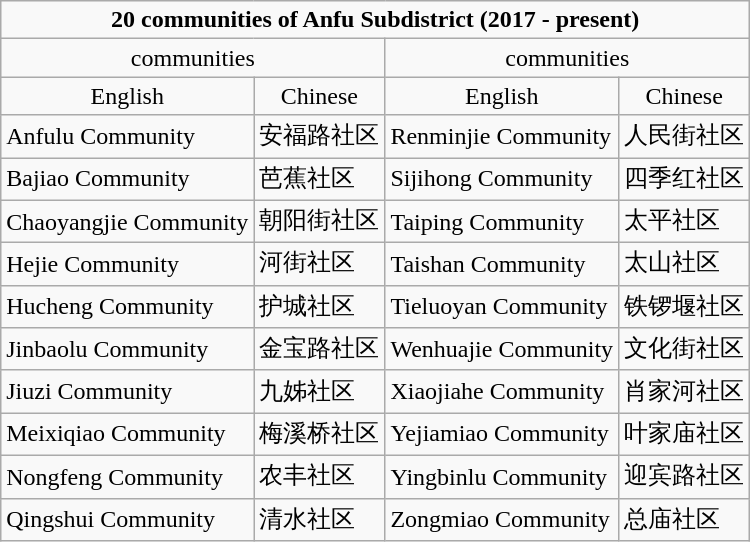<table class="wikitable">
<tr>
<td align=center colspan=4><strong>20 communities of Anfu Subdistrict (2017 - present)</strong></td>
</tr>
<tr align=center>
<td align=center colspan=2>communities</td>
<td align=center colspan=2>communities</td>
</tr>
<tr align=center>
<td>English</td>
<td>Chinese</td>
<td>English</td>
<td>Chinese</td>
</tr>
<tr align=left>
<td>Anfulu Community</td>
<td>安福路社区</td>
<td>Renminjie Community</td>
<td>人民街社区</td>
</tr>
<tr align=left>
<td>Bajiao Community</td>
<td>芭蕉社区</td>
<td>Sijihong Community</td>
<td>四季红社区</td>
</tr>
<tr align=left>
<td>Chaoyangjie Community</td>
<td>朝阳街社区</td>
<td>Taiping Community</td>
<td>太平社区</td>
</tr>
<tr align=left>
<td>Hejie Community</td>
<td>河街社区</td>
<td>Taishan Community</td>
<td>太山社区</td>
</tr>
<tr align=left>
<td>Hucheng Community</td>
<td>护城社区</td>
<td>Tieluoyan Community</td>
<td>铁锣堰社区</td>
</tr>
<tr align=left>
<td>Jinbaolu Community</td>
<td>金宝路社区</td>
<td>Wenhuajie Community</td>
<td>文化街社区</td>
</tr>
<tr align=left>
<td>Jiuzi Community</td>
<td>九姊社区</td>
<td>Xiaojiahe Community</td>
<td>肖家河社区</td>
</tr>
<tr align=left>
<td>Meixiqiao Community</td>
<td>梅溪桥社区</td>
<td>Yejiamiao Community</td>
<td>叶家庙社区</td>
</tr>
<tr align=left>
<td>Nongfeng Community</td>
<td>农丰社区</td>
<td>Yingbinlu Community</td>
<td>迎宾路社区</td>
</tr>
<tr align=left>
<td>Qingshui Community</td>
<td>清水社区</td>
<td>Zongmiao Community</td>
<td>总庙社区</td>
</tr>
</table>
